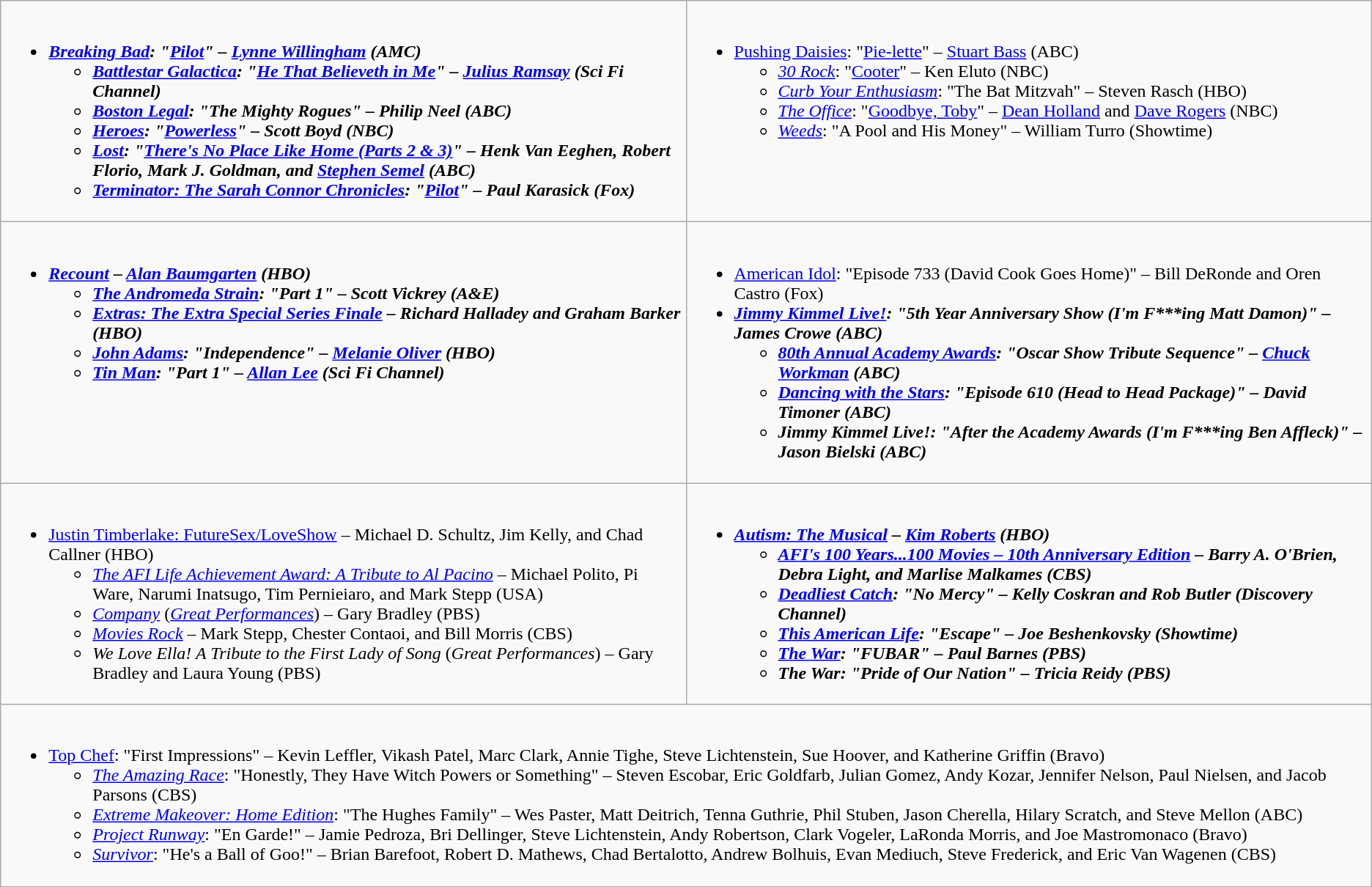<table class="wikitable">
<tr>
<td style="vertical-align:top;" width="50%"><br><ul><li><strong><em><a href='#'>Breaking Bad</a><em>: "<a href='#'>Pilot</a>" – <a href='#'>Lynne Willingham</a> (AMC)<strong><ul><li></em><a href='#'>Battlestar Galactica</a><em>: "<a href='#'>He That Believeth in Me</a>" – <a href='#'>Julius Ramsay</a> (Sci Fi Channel)</li><li></em><a href='#'>Boston Legal</a><em>: "The Mighty Rogues" – Philip Neel (ABC)</li><li></em><a href='#'>Heroes</a><em>: "<a href='#'>Powerless</a>" – Scott Boyd (NBC)</li><li></em><a href='#'>Lost</a><em>: "<a href='#'>There's No Place Like Home (Parts 2 & 3)</a>" – Henk Van Eeghen, Robert Florio, Mark J. Goldman, and <a href='#'>Stephen Semel</a> (ABC)</li><li></em><a href='#'>Terminator: The Sarah Connor Chronicles</a><em>: "<a href='#'>Pilot</a>" – Paul Karasick (Fox)</li></ul></li></ul></td>
<td style="vertical-align:top;" width="50%"><br><ul><li></em></strong><a href='#'>Pushing Daisies</a></em>: "<a href='#'>Pie-lette</a>" – <a href='#'>Stuart Bass</a> (ABC)</strong><ul><li><em><a href='#'>30 Rock</a></em>: "<a href='#'>Cooter</a>" – Ken Eluto (NBC)</li><li><em><a href='#'>Curb Your Enthusiasm</a></em>: "The Bat Mitzvah" – Steven Rasch (HBO)</li><li><em><a href='#'>The Office</a></em>: "<a href='#'>Goodbye, Toby</a>" – <a href='#'>Dean Holland</a> and <a href='#'>Dave Rogers</a> (NBC)</li><li><em><a href='#'>Weeds</a></em>: "A Pool and His Money" – William Turro (Showtime)</li></ul></li></ul></td>
</tr>
<tr>
<td style="vertical-align:top;" width="50%"><br><ul><li><strong><em><a href='#'>Recount</a><em> – <a href='#'>Alan Baumgarten</a> (HBO)<strong><ul><li></em><a href='#'>The Andromeda Strain</a><em>: "Part 1" – Scott Vickrey (A&E)</li><li></em><a href='#'>Extras: The Extra Special Series Finale</a><em> – Richard Halladey and Graham Barker (HBO)</li><li></em><a href='#'>John Adams</a><em>: "Independence" – <a href='#'>Melanie Oliver</a> (HBO)</li><li></em><a href='#'>Tin Man</a><em>: "Part 1" – <a href='#'>Allan Lee</a> (Sci Fi Channel)</li></ul></li></ul></td>
<td style="vertical-align:top;" width="50%"><br><ul><li></em></strong><a href='#'>American Idol</a></em>: "Episode 733 (David Cook Goes Home)" – Bill DeRonde and Oren Castro (Fox)</strong></li><li><strong><em><a href='#'>Jimmy Kimmel Live!</a><em>: "5th Year Anniversary Show (I'm F***ing Matt Damon)" – James Crowe (ABC)<strong><ul><li></em><a href='#'>80th Annual Academy Awards</a><em>: "Oscar Show Tribute Sequence" – <a href='#'>Chuck Workman</a> (ABC)</li><li></em><a href='#'>Dancing with the Stars</a><em>: "Episode 610 (Head to Head Package)" – David Timoner (ABC)</li><li></em>Jimmy Kimmel Live!<em>: "After the Academy Awards (I'm F***ing Ben Affleck)" – Jason Bielski (ABC)</li></ul></li></ul></td>
</tr>
<tr>
<td style="vertical-align:top;" width="50%"><br><ul><li></em></strong><a href='#'>Justin Timberlake: FutureSex/LoveShow</a></em> – Michael D. Schultz, Jim Kelly, and Chad Callner (HBO)</strong><ul><li><em><a href='#'>The AFI Life Achievement Award: A Tribute to Al Pacino</a></em> – Michael Polito, Pi Ware, Narumi Inatsugo, Tim Pernieiaro, and Mark Stepp (USA)</li><li><em><a href='#'>Company</a></em> (<em><a href='#'>Great Performances</a></em>) – Gary Bradley (PBS)</li><li><em><a href='#'>Movies Rock</a></em> – Mark Stepp, Chester Contaoi, and Bill Morris (CBS)</li><li><em>We Love Ella! A Tribute to the First Lady of Song</em> (<em>Great Performances</em>) – Gary Bradley and Laura Young (PBS)</li></ul></li></ul></td>
<td style="vertical-align:top;" width="50%"><br><ul><li><strong><em><a href='#'>Autism: The Musical</a><em> – <a href='#'>Kim Roberts</a> (HBO)<strong><ul><li></em><a href='#'>AFI's 100 Years...100 Movies – 10th Anniversary Edition</a><em> – Barry A. O'Brien, Debra Light, and Marlise Malkames (CBS)</li><li></em><a href='#'>Deadliest Catch</a><em>: "No Mercy" – Kelly Coskran and Rob Butler (Discovery Channel)</li><li></em><a href='#'>This American Life</a><em>: "Escape" – Joe Beshenkovsky (Showtime)</li><li></em><a href='#'>The War</a><em>: "FUBAR" – Paul Barnes (PBS)</li><li></em>The War<em>: "Pride of Our Nation" – Tricia Reidy (PBS)</li></ul></li></ul></td>
</tr>
<tr>
<td style="vertical-align:top;" width="50%" colspan="2"><br><ul><li></em></strong><a href='#'>Top Chef</a></em>: "First Impressions" – Kevin Leffler, Vikash Patel, Marc Clark, Annie Tighe, Steve Lichtenstein, Sue Hoover, and Katherine Griffin (Bravo)</strong><ul><li><em><a href='#'>The Amazing Race</a></em>: "Honestly, They Have Witch Powers or Something" – Steven Escobar, Eric Goldfarb, Julian Gomez, Andy Kozar, Jennifer Nelson, Paul Nielsen, and Jacob Parsons (CBS)</li><li><em><a href='#'>Extreme Makeover: Home Edition</a></em>: "The Hughes Family" – Wes Paster, Matt Deitrich, Tenna Guthrie, Phil Stuben, Jason Cherella, Hilary Scratch, and Steve Mellon (ABC)</li><li><em><a href='#'>Project Runway</a></em>: "En Garde!" – Jamie Pedroza, Bri Dellinger, Steve Lichtenstein, Andy Robertson, Clark Vogeler, LaRonda Morris, and Joe Mastromonaco (Bravo)</li><li><em><a href='#'>Survivor</a></em>: "He's a Ball of Goo!" – Brian Barefoot, Robert D. Mathews, Chad Bertalotto, Andrew Bolhuis, Evan Mediuch, Steve Frederick, and Eric Van Wagenen (CBS)</li></ul></li></ul></td>
</tr>
</table>
